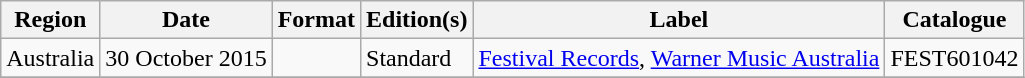<table class="wikitable plainrowheaders">
<tr>
<th scope="col">Region</th>
<th scope="col">Date</th>
<th scope="col">Format</th>
<th scope="col">Edition(s)</th>
<th scope="col">Label</th>
<th scope="col">Catalogue</th>
</tr>
<tr>
<td>Australia</td>
<td>30 October 2015</td>
<td></td>
<td>Standard</td>
<td><a href='#'>Festival Records</a>, <a href='#'>Warner Music Australia</a></td>
<td>FEST601042</td>
</tr>
<tr>
</tr>
</table>
